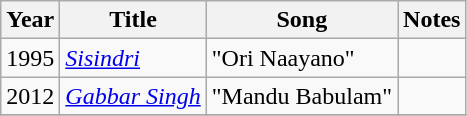<table class="wikitable plainrowheaders sortable">
<tr>
<th scope="col">Year</th>
<th scope="col">Title</th>
<th scope="col">Song</th>
<th scope="col" class="unsortable">Notes</th>
</tr>
<tr>
<td>1995</td>
<td><em><a href='#'>Sisindri</a></em></td>
<td>"Ori Naayano"</td>
<td></td>
</tr>
<tr>
<td>2012</td>
<td><em><a href='#'>Gabbar Singh</a></em></td>
<td>"Mandu Babulam"</td>
<td></td>
</tr>
<tr>
</tr>
</table>
